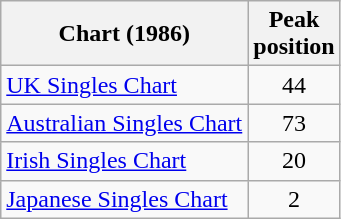<table class="wikitable sortable">
<tr>
<th>Chart (1986)</th>
<th>Peak<br>position</th>
</tr>
<tr>
<td><a href='#'>UK Singles Chart</a></td>
<td style="text-align:center;">44</td>
</tr>
<tr>
<td><a href='#'>Australian Singles Chart</a></td>
<td style="text-align:center;">73</td>
</tr>
<tr>
<td><a href='#'>Irish Singles Chart</a></td>
<td style="text-align:center;">20</td>
</tr>
<tr>
<td><a href='#'>Japanese Singles Chart</a></td>
<td style="text-align:center;">2</td>
</tr>
</table>
